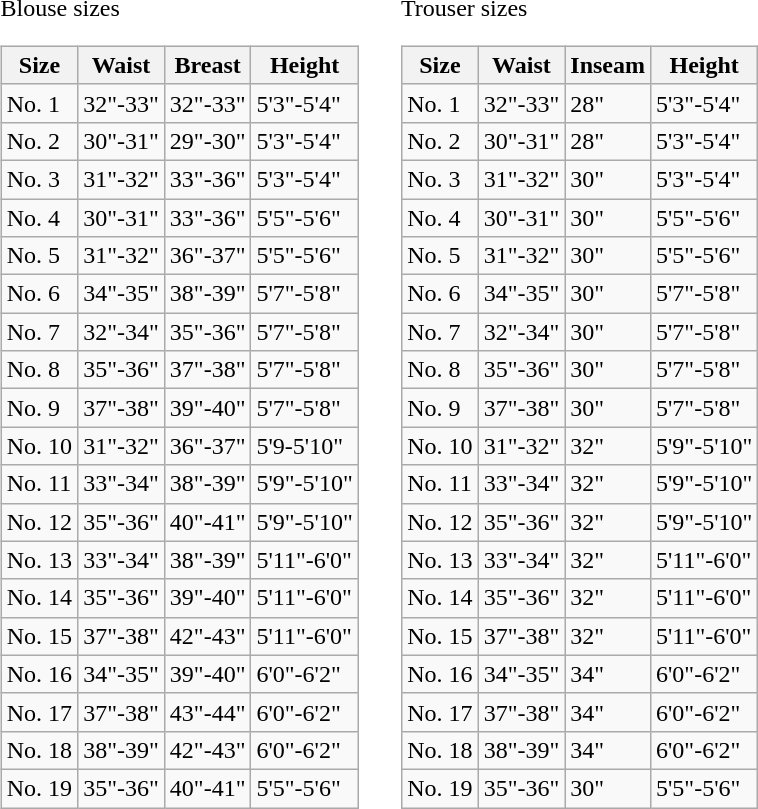<table width=50% |>
<tr>
<td width=25% valign=top><br>Blouse sizes<table class="wikitable">
<tr>
<th>Size</th>
<th>Waist</th>
<th>Breast</th>
<th>Height</th>
</tr>
<tr>
<td>No. 1</td>
<td>32"-33"</td>
<td>32"-33"</td>
<td>5'3"-5'4"</td>
</tr>
<tr>
<td>No. 2</td>
<td>30"-31"</td>
<td>29"-30"</td>
<td>5'3"-5'4"</td>
</tr>
<tr>
<td>No. 3</td>
<td>31"-32"</td>
<td>33"-36"</td>
<td>5'3"-5'4"</td>
</tr>
<tr>
<td>No. 4</td>
<td>30"-31"</td>
<td>33"-36"</td>
<td>5'5"-5'6"</td>
</tr>
<tr>
<td>No. 5</td>
<td>31"-32"</td>
<td>36"-37"</td>
<td>5'5"-5'6"</td>
</tr>
<tr>
<td>No. 6</td>
<td>34"-35"</td>
<td>38"-39"</td>
<td>5'7"-5'8"</td>
</tr>
<tr>
<td>No. 7</td>
<td>32"-34"</td>
<td>35"-36"</td>
<td>5'7"-5'8"</td>
</tr>
<tr>
<td>No. 8</td>
<td>35"-36"</td>
<td>37"-38"</td>
<td>5'7"-5'8"</td>
</tr>
<tr>
<td>No. 9</td>
<td>37"-38"</td>
<td>39"-40"</td>
<td>5'7"-5'8"</td>
</tr>
<tr>
<td>No. 10</td>
<td>31"-32"</td>
<td>36"-37"</td>
<td>5'9-5'10"</td>
</tr>
<tr>
<td>No. 11</td>
<td>33"-34"</td>
<td>38"-39"</td>
<td>5'9"-5'10"</td>
</tr>
<tr>
<td>No. 12</td>
<td>35"-36"</td>
<td>40"-41"</td>
<td>5'9"-5'10"</td>
</tr>
<tr>
<td>No. 13</td>
<td>33"-34"</td>
<td>38"-39"</td>
<td>5'11"-6'0"</td>
</tr>
<tr>
<td>No. 14</td>
<td>35"-36"</td>
<td>39"-40"</td>
<td>5'11"-6'0"</td>
</tr>
<tr>
<td>No. 15</td>
<td>37"-38"</td>
<td>42"-43"</td>
<td>5'11"-6'0"</td>
</tr>
<tr>
<td>No. 16</td>
<td>34"-35"</td>
<td>39"-40"</td>
<td>6'0"-6'2"</td>
</tr>
<tr>
<td>No. 17</td>
<td>37"-38"</td>
<td>43"-44"</td>
<td>6'0"-6'2"</td>
</tr>
<tr>
<td>No. 18</td>
<td>38"-39"</td>
<td>42"-43"</td>
<td>6'0"-6'2"</td>
</tr>
<tr>
<td>No. 19</td>
<td>35"-36"</td>
<td>40"-41"</td>
<td>5'5"-5'6"</td>
</tr>
</table>
</td>
<td width=50% valign=top><br>Trouser sizes<table class="wikitable">
<tr>
<th>Size</th>
<th>Waist</th>
<th>Inseam</th>
<th>Height</th>
</tr>
<tr>
<td>No. 1</td>
<td>32"-33"</td>
<td>28"</td>
<td>5'3"-5'4"</td>
</tr>
<tr>
<td>No. 2</td>
<td>30"-31"</td>
<td>28"</td>
<td>5'3"-5'4"</td>
</tr>
<tr>
<td>No. 3</td>
<td>31"-32"</td>
<td>30"</td>
<td>5'3"-5'4"</td>
</tr>
<tr>
<td>No. 4</td>
<td>30"-31"</td>
<td>30"</td>
<td>5'5"-5'6"</td>
</tr>
<tr>
<td>No. 5</td>
<td>31"-32"</td>
<td>30"</td>
<td>5'5"-5'6"</td>
</tr>
<tr>
<td>No. 6</td>
<td>34"-35"</td>
<td>30"</td>
<td>5'7"-5'8"</td>
</tr>
<tr>
<td>No. 7</td>
<td>32"-34"</td>
<td>30"</td>
<td>5'7"-5'8"</td>
</tr>
<tr>
<td>No. 8</td>
<td>35"-36"</td>
<td>30"</td>
<td>5'7"-5'8"</td>
</tr>
<tr>
<td>No. 9</td>
<td>37"-38"</td>
<td>30"</td>
<td>5'7"-5'8"</td>
</tr>
<tr>
<td>No. 10</td>
<td>31"-32"</td>
<td>32"</td>
<td>5'9"-5'10"</td>
</tr>
<tr>
<td>No. 11</td>
<td>33"-34"</td>
<td>32"</td>
<td>5'9"-5'10"</td>
</tr>
<tr>
<td>No. 12</td>
<td>35"-36"</td>
<td>32"</td>
<td>5'9"-5'10"</td>
</tr>
<tr>
<td>No. 13</td>
<td>33"-34"</td>
<td>32"</td>
<td>5'11"-6'0"</td>
</tr>
<tr>
<td>No. 14</td>
<td>35"-36"</td>
<td>32"</td>
<td>5'11"-6'0"</td>
</tr>
<tr>
<td>No. 15</td>
<td>37"-38"</td>
<td>32"</td>
<td>5'11"-6'0"</td>
</tr>
<tr>
<td>No. 16</td>
<td>34"-35"</td>
<td>34"</td>
<td>6'0"-6'2"</td>
</tr>
<tr>
<td>No. 17</td>
<td>37"-38"</td>
<td>34"</td>
<td>6'0"-6'2"</td>
</tr>
<tr>
<td>No. 18</td>
<td>38"-39"</td>
<td>34"</td>
<td>6'0"-6'2"</td>
</tr>
<tr>
<td>No. 19</td>
<td>35"-36"</td>
<td>30"</td>
<td>5'5"-5'6"</td>
</tr>
</table>
</td>
</tr>
</table>
